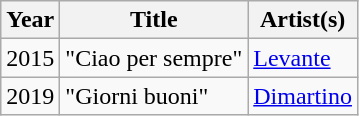<table class="wikitable plainrowheaders sortable">
<tr>
<th scope="col">Year</th>
<th scope="col">Title</th>
<th scope="col">Artist(s)</th>
</tr>
<tr>
<td>2015</td>
<td>"Ciao per sempre"</td>
<td><a href='#'>Levante</a></td>
</tr>
<tr>
<td>2019</td>
<td>"Giorni buoni"</td>
<td><a href='#'>Dimartino</a></td>
</tr>
</table>
